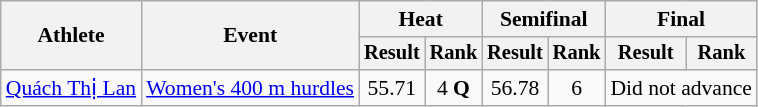<table class="wikitable" style="font-size:90%">
<tr>
<th rowspan="2">Athlete</th>
<th rowspan="2">Event</th>
<th colspan="2">Heat</th>
<th colspan="2">Semifinal</th>
<th colspan="2">Final</th>
</tr>
<tr style="font-size:95%">
<th>Result</th>
<th>Rank</th>
<th>Result</th>
<th>Rank</th>
<th>Result</th>
<th>Rank</th>
</tr>
<tr align=center>
<td align=left rowspan=2><a href='#'>Quách Thị Lan</a></td>
<td align=left><a href='#'>Women's 400 m hurdles</a></td>
<td>55.71</td>
<td>4 <strong>Q</strong></td>
<td>56.78</td>
<td>6</td>
<td colspan="2">Did not advance</td>
</tr>
</table>
